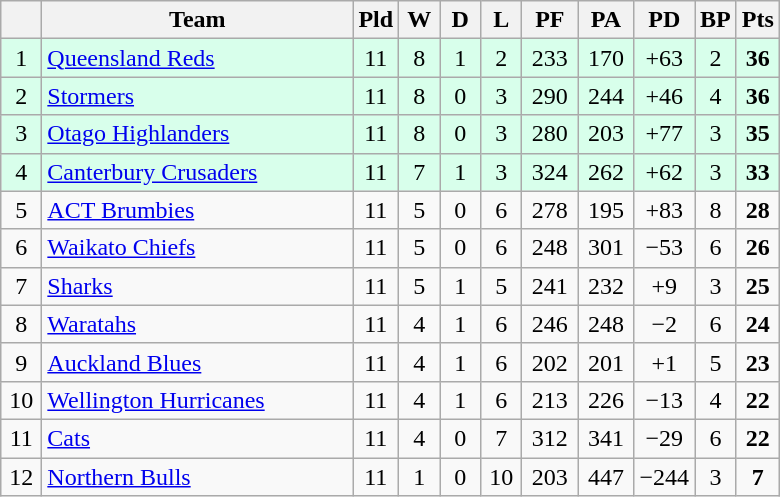<table class="wikitable sortable" style="float:left; margin-right:15px; text-align: center;">
<tr>
<th width="20"></th>
<th width="200">Team</th>
<th width="20">Pld</th>
<th width="20">W</th>
<th width="20">D</th>
<th width="20">L</th>
<th width="30">PF</th>
<th width="30">PA</th>
<th width="30">PD</th>
<th width="20">BP</th>
<th width="20">Pts</th>
</tr>
<tr bgcolor=#d8ffeb align=center>
<td>1</td>
<td align=left> <a href='#'>Queensland Reds</a></td>
<td>11</td>
<td>8</td>
<td>1</td>
<td>2</td>
<td>233</td>
<td>170</td>
<td>+63</td>
<td>2</td>
<td><strong>36</strong></td>
</tr>
<tr bgcolor=#d8ffeb align=center>
<td>2</td>
<td align=left> <a href='#'>Stormers</a></td>
<td>11</td>
<td>8</td>
<td>0</td>
<td>3</td>
<td>290</td>
<td>244</td>
<td>+46</td>
<td>4</td>
<td><strong>36</strong></td>
</tr>
<tr bgcolor=#d8ffeb align=center>
<td>3</td>
<td align=left> <a href='#'>Otago Highlanders</a></td>
<td>11</td>
<td>8</td>
<td>0</td>
<td>3</td>
<td>280</td>
<td>203</td>
<td>+77</td>
<td>3</td>
<td><strong>35</strong></td>
</tr>
<tr bgcolor=#d8ffeb align=center>
<td>4</td>
<td align=left> <a href='#'>Canterbury Crusaders</a></td>
<td>11</td>
<td>7</td>
<td>1</td>
<td>3</td>
<td>324</td>
<td>262</td>
<td>+62</td>
<td>3</td>
<td><strong>33</strong></td>
</tr>
<tr>
<td>5</td>
<td align=left> <a href='#'>ACT Brumbies</a></td>
<td>11</td>
<td>5</td>
<td>0</td>
<td>6</td>
<td>278</td>
<td>195</td>
<td>+83</td>
<td>8</td>
<td><strong>28</strong></td>
</tr>
<tr>
<td>6</td>
<td align=left> <a href='#'>Waikato Chiefs</a></td>
<td>11</td>
<td>5</td>
<td>0</td>
<td>6</td>
<td>248</td>
<td>301</td>
<td>−53</td>
<td>6</td>
<td><strong>26</strong></td>
</tr>
<tr>
<td>7</td>
<td align=left> <a href='#'>Sharks</a></td>
<td>11</td>
<td>5</td>
<td>1</td>
<td>5</td>
<td>241</td>
<td>232</td>
<td>+9</td>
<td>3</td>
<td><strong>25</strong></td>
</tr>
<tr>
<td>8</td>
<td align=left> <a href='#'>Waratahs</a></td>
<td>11</td>
<td>4</td>
<td>1</td>
<td>6</td>
<td>246</td>
<td>248</td>
<td>−2</td>
<td>6</td>
<td><strong>24</strong></td>
</tr>
<tr>
<td>9</td>
<td align=left> <a href='#'>Auckland Blues</a></td>
<td>11</td>
<td>4</td>
<td>1</td>
<td>6</td>
<td>202</td>
<td>201</td>
<td>+1</td>
<td>5</td>
<td><strong>23</strong></td>
</tr>
<tr>
<td>10</td>
<td align=left> <a href='#'>Wellington Hurricanes</a></td>
<td>11</td>
<td>4</td>
<td>1</td>
<td>6</td>
<td>213</td>
<td>226</td>
<td>−13</td>
<td>4</td>
<td><strong>22</strong></td>
</tr>
<tr>
<td>11</td>
<td align=left> <a href='#'>Cats</a></td>
<td>11</td>
<td>4</td>
<td>0</td>
<td>7</td>
<td>312</td>
<td>341</td>
<td>−29</td>
<td>6</td>
<td><strong>22</strong></td>
</tr>
<tr>
<td>12</td>
<td align=left> <a href='#'>Northern Bulls</a></td>
<td>11</td>
<td>1</td>
<td>0</td>
<td>10</td>
<td>203</td>
<td>447</td>
<td>−244</td>
<td>3</td>
<td><strong>7</strong></td>
</tr>
</table>
